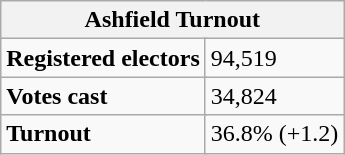<table class="wikitable" border="1">
<tr>
<th colspan="5">Ashfield Turnout</th>
</tr>
<tr>
<td colspan="2"><strong>Registered electors</strong></td>
<td colspan="3">94,519</td>
</tr>
<tr>
<td colspan="2"><strong>Votes cast</strong></td>
<td colspan="3">34,824</td>
</tr>
<tr>
<td colspan="2"><strong>Turnout</strong></td>
<td colspan="3">36.8% (+1.2)</td>
</tr>
</table>
